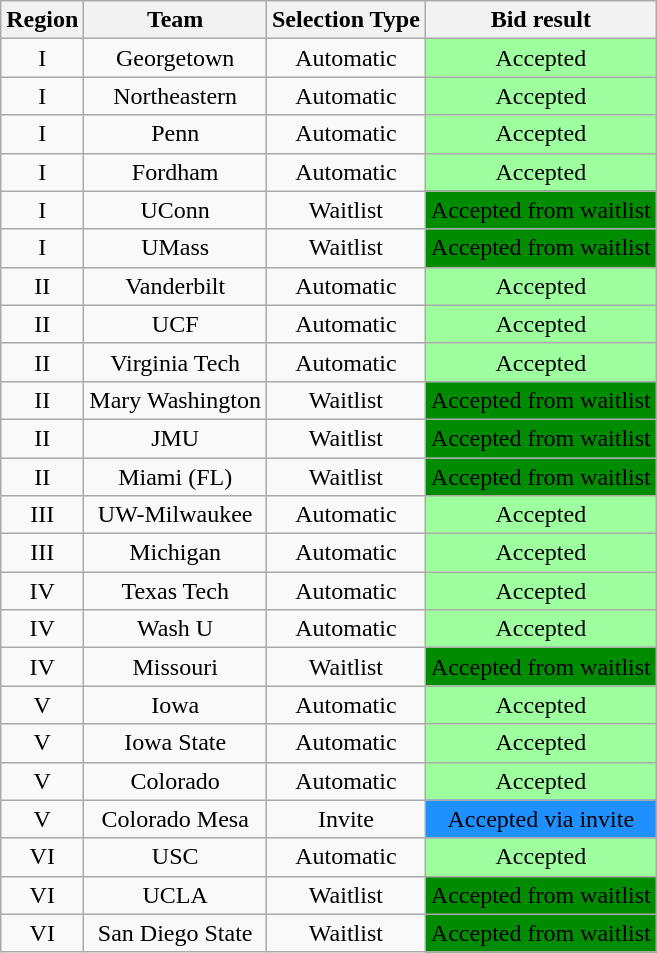<table class="wikitable sortable" style="text-align:center">
<tr>
<th>Region</th>
<th>Team</th>
<th>Selection Type</th>
<th>Bid result</th>
</tr>
<tr>
<td>I</td>
<td>Georgetown</td>
<td>Automatic</td>
<td bgcolor="#9eff9e">Accepted</td>
</tr>
<tr>
<td>I</td>
<td>Northeastern</td>
<td>Automatic</td>
<td bgcolor="#9eff9e">Accepted</td>
</tr>
<tr>
<td>I</td>
<td>Penn</td>
<td>Automatic</td>
<td bgcolor="#9eff9e">Accepted</td>
</tr>
<tr>
<td>I</td>
<td>Fordham</td>
<td>Automatic</td>
<td bgcolor="#9eff9e">Accepted</td>
</tr>
<tr>
<td>I</td>
<td>UConn</td>
<td>Waitlist</td>
<td bgcolor="008c00">Accepted from waitlist</td>
</tr>
<tr>
<td>I</td>
<td>UMass</td>
<td>Waitlist</td>
<td bgcolor="008c00">Accepted from waitlist</td>
</tr>
<tr>
<td>II</td>
<td>Vanderbilt</td>
<td>Automatic</td>
<td bgcolor="#9eff9e">Accepted</td>
</tr>
<tr>
<td>II</td>
<td>UCF</td>
<td>Automatic</td>
<td bgcolor="#9eff9e">Accepted</td>
</tr>
<tr>
<td>II</td>
<td>Virginia Tech</td>
<td>Automatic</td>
<td bgcolor="#9eff9e">Accepted</td>
</tr>
<tr>
<td>II</td>
<td>Mary Washington</td>
<td>Waitlist</td>
<td bgcolor="008c00">Accepted from waitlist</td>
</tr>
<tr>
<td>II</td>
<td>JMU</td>
<td>Waitlist</td>
<td bgcolor="008c00">Accepted from waitlist</td>
</tr>
<tr>
<td>II</td>
<td>Miami (FL)</td>
<td>Waitlist</td>
<td bgcolor="008c00">Accepted from waitlist</td>
</tr>
<tr>
<td>III</td>
<td>UW-Milwaukee</td>
<td>Automatic</td>
<td bgcolor="#9eff9e">Accepted</td>
</tr>
<tr>
<td>III</td>
<td>Michigan</td>
<td>Automatic</td>
<td bgcolor="#9eff9e">Accepted</td>
</tr>
<tr>
<td>IV</td>
<td>Texas Tech</td>
<td>Automatic</td>
<td bgcolor="#9eff9e">Accepted</td>
</tr>
<tr>
<td>IV</td>
<td>Wash U</td>
<td>Automatic</td>
<td bgcolor="#9eff9e">Accepted</td>
</tr>
<tr>
<td>IV</td>
<td>Missouri</td>
<td>Waitlist</td>
<td bgcolor="008c00">Accepted from waitlist</td>
</tr>
<tr>
<td>V</td>
<td>Iowa</td>
<td>Automatic</td>
<td bgcolor="#9eff9e">Accepted</td>
</tr>
<tr>
<td>V</td>
<td>Iowa State</td>
<td>Automatic</td>
<td bgcolor="#9eff9e">Accepted</td>
</tr>
<tr>
<td>V</td>
<td>Colorado</td>
<td>Automatic</td>
<td bgcolor="#9eff9e">Accepted</td>
</tr>
<tr>
<td>V</td>
<td>Colorado Mesa</td>
<td>Invite</td>
<td bgcolor=#1e90ff>Accepted via invite</td>
</tr>
<tr>
<td>VI</td>
<td>USC</td>
<td>Automatic</td>
<td bgcolor="#9eff9e">Accepted</td>
</tr>
<tr>
<td>VI</td>
<td>UCLA</td>
<td>Waitlist</td>
<td bgcolor="008c00">Accepted from waitlist</td>
</tr>
<tr>
<td>VI</td>
<td>San Diego State</td>
<td>Waitlist</td>
<td bgcolor="008c00">Accepted from waitlist</td>
</tr>
</table>
